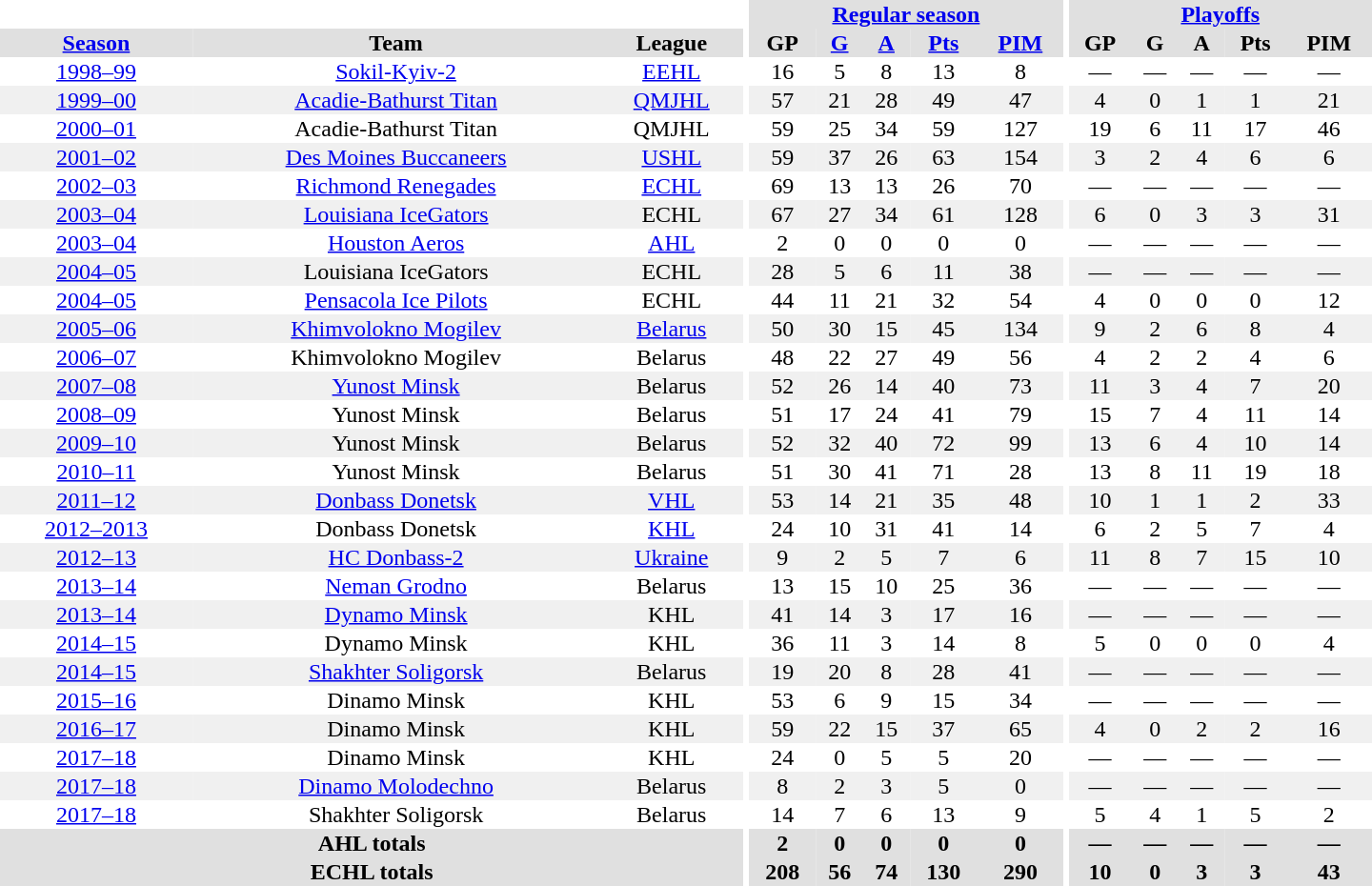<table border="0" cellpadding="1" cellspacing="0" style="text-align:center; width:60em">
<tr bgcolor="#e0e0e0">
<th colspan="3" bgcolor="#ffffff"></th>
<th rowspan="100" bgcolor="#ffffff"></th>
<th colspan="5"><a href='#'>Regular season</a></th>
<th rowspan="100" bgcolor="#ffffff"></th>
<th colspan="5"><a href='#'>Playoffs</a></th>
</tr>
<tr bgcolor="#e0e0e0">
<th><a href='#'>Season</a></th>
<th>Team</th>
<th>League</th>
<th>GP</th>
<th><a href='#'>G</a></th>
<th><a href='#'>A</a></th>
<th><a href='#'>Pts</a></th>
<th><a href='#'>PIM</a></th>
<th>GP</th>
<th>G</th>
<th>A</th>
<th>Pts</th>
<th>PIM</th>
</tr>
<tr>
<td><a href='#'>1998–99</a></td>
<td><a href='#'>Sokil-Kyiv-2</a></td>
<td><a href='#'>EEHL</a></td>
<td>16</td>
<td>5</td>
<td>8</td>
<td>13</td>
<td>8</td>
<td>—</td>
<td>—</td>
<td>—</td>
<td>—</td>
<td>—</td>
</tr>
<tr bgcolor="#f0f0f0">
<td><a href='#'>1999–00</a></td>
<td><a href='#'>Acadie-Bathurst Titan</a></td>
<td><a href='#'>QMJHL</a></td>
<td>57</td>
<td>21</td>
<td>28</td>
<td>49</td>
<td>47</td>
<td>4</td>
<td>0</td>
<td>1</td>
<td>1</td>
<td>21</td>
</tr>
<tr>
<td><a href='#'>2000–01</a></td>
<td>Acadie-Bathurst Titan</td>
<td>QMJHL</td>
<td>59</td>
<td>25</td>
<td>34</td>
<td>59</td>
<td>127</td>
<td>19</td>
<td>6</td>
<td>11</td>
<td>17</td>
<td>46</td>
</tr>
<tr bgcolor="#f0f0f0">
<td><a href='#'>2001–02</a></td>
<td><a href='#'>Des Moines Buccaneers</a></td>
<td><a href='#'>USHL</a></td>
<td>59</td>
<td>37</td>
<td>26</td>
<td>63</td>
<td>154</td>
<td>3</td>
<td>2</td>
<td>4</td>
<td>6</td>
<td>6</td>
</tr>
<tr>
<td><a href='#'>2002–03</a></td>
<td><a href='#'>Richmond Renegades</a></td>
<td><a href='#'>ECHL</a></td>
<td>69</td>
<td>13</td>
<td>13</td>
<td>26</td>
<td>70</td>
<td>—</td>
<td>—</td>
<td>—</td>
<td>—</td>
<td>—</td>
</tr>
<tr bgcolor="#f0f0f0">
<td><a href='#'>2003–04</a></td>
<td><a href='#'>Louisiana IceGators</a></td>
<td>ECHL</td>
<td>67</td>
<td>27</td>
<td>34</td>
<td>61</td>
<td>128</td>
<td>6</td>
<td>0</td>
<td>3</td>
<td>3</td>
<td>31</td>
</tr>
<tr>
<td><a href='#'>2003–04</a></td>
<td><a href='#'>Houston Aeros</a></td>
<td><a href='#'>AHL</a></td>
<td>2</td>
<td>0</td>
<td>0</td>
<td>0</td>
<td>0</td>
<td>—</td>
<td>—</td>
<td>—</td>
<td>—</td>
<td>—</td>
</tr>
<tr bgcolor="#f0f0f0">
<td><a href='#'>2004–05</a></td>
<td>Louisiana IceGators</td>
<td>ECHL</td>
<td>28</td>
<td>5</td>
<td>6</td>
<td>11</td>
<td>38</td>
<td>—</td>
<td>—</td>
<td>—</td>
<td>—</td>
<td>—</td>
</tr>
<tr>
<td><a href='#'>2004–05</a></td>
<td><a href='#'>Pensacola Ice Pilots</a></td>
<td>ECHL</td>
<td>44</td>
<td>11</td>
<td>21</td>
<td>32</td>
<td>54</td>
<td>4</td>
<td>0</td>
<td>0</td>
<td>0</td>
<td>12</td>
</tr>
<tr bgcolor="#f0f0f0">
<td><a href='#'>2005–06</a></td>
<td><a href='#'>Khimvolokno Mogilev</a></td>
<td><a href='#'>Belarus</a></td>
<td>50</td>
<td>30</td>
<td>15</td>
<td>45</td>
<td>134</td>
<td>9</td>
<td>2</td>
<td>6</td>
<td>8</td>
<td>4</td>
</tr>
<tr>
<td><a href='#'>2006–07</a></td>
<td>Khimvolokno Mogilev</td>
<td>Belarus</td>
<td>48</td>
<td>22</td>
<td>27</td>
<td>49</td>
<td>56</td>
<td>4</td>
<td>2</td>
<td>2</td>
<td>4</td>
<td>6</td>
</tr>
<tr bgcolor="#f0f0f0">
<td><a href='#'>2007–08</a></td>
<td><a href='#'>Yunost Minsk</a></td>
<td>Belarus</td>
<td>52</td>
<td>26</td>
<td>14</td>
<td>40</td>
<td>73</td>
<td>11</td>
<td>3</td>
<td>4</td>
<td>7</td>
<td>20</td>
</tr>
<tr>
<td><a href='#'>2008–09</a></td>
<td>Yunost Minsk</td>
<td>Belarus</td>
<td>51</td>
<td>17</td>
<td>24</td>
<td>41</td>
<td>79</td>
<td>15</td>
<td>7</td>
<td>4</td>
<td>11</td>
<td>14</td>
</tr>
<tr bgcolor="#f0f0f0">
<td><a href='#'>2009–10</a></td>
<td>Yunost Minsk</td>
<td>Belarus</td>
<td>52</td>
<td>32</td>
<td>40</td>
<td>72</td>
<td>99</td>
<td>13</td>
<td>6</td>
<td>4</td>
<td>10</td>
<td>14</td>
</tr>
<tr>
<td><a href='#'>2010–11</a></td>
<td>Yunost Minsk</td>
<td>Belarus</td>
<td>51</td>
<td>30</td>
<td>41</td>
<td>71</td>
<td>28</td>
<td>13</td>
<td>8</td>
<td>11</td>
<td>19</td>
<td>18</td>
</tr>
<tr bgcolor="#f0f0f0">
<td><a href='#'>2011–12</a></td>
<td><a href='#'>Donbass Donetsk</a></td>
<td><a href='#'>VHL</a></td>
<td>53</td>
<td>14</td>
<td>21</td>
<td>35</td>
<td>48</td>
<td>10</td>
<td>1</td>
<td>1</td>
<td>2</td>
<td>33</td>
</tr>
<tr>
<td><a href='#'>2012–2013</a></td>
<td>Donbass Donetsk</td>
<td><a href='#'>KHL</a></td>
<td>24</td>
<td>10</td>
<td>31</td>
<td>41</td>
<td>14</td>
<td>6</td>
<td>2</td>
<td>5</td>
<td>7</td>
<td>4</td>
</tr>
<tr bgcolor="#f0f0f0">
<td><a href='#'>2012–13</a></td>
<td><a href='#'>HC Donbass-2</a></td>
<td><a href='#'>Ukraine</a></td>
<td>9</td>
<td>2</td>
<td>5</td>
<td>7</td>
<td>6</td>
<td>11</td>
<td>8</td>
<td>7</td>
<td>15</td>
<td>10</td>
</tr>
<tr>
<td><a href='#'>2013–14</a></td>
<td><a href='#'>Neman Grodno</a></td>
<td>Belarus</td>
<td>13</td>
<td>15</td>
<td>10</td>
<td>25</td>
<td>36</td>
<td>—</td>
<td>—</td>
<td>—</td>
<td>—</td>
<td>—</td>
</tr>
<tr bgcolor="#f0f0f0">
<td><a href='#'>2013–14</a></td>
<td><a href='#'>Dynamo Minsk</a></td>
<td>KHL</td>
<td>41</td>
<td>14</td>
<td>3</td>
<td>17</td>
<td>16</td>
<td>—</td>
<td>—</td>
<td>—</td>
<td>—</td>
<td>—</td>
</tr>
<tr>
<td><a href='#'>2014–15</a></td>
<td>Dynamo Minsk</td>
<td>KHL</td>
<td>36</td>
<td>11</td>
<td>3</td>
<td>14</td>
<td>8</td>
<td>5</td>
<td>0</td>
<td>0</td>
<td>0</td>
<td>4</td>
</tr>
<tr bgcolor="#f0f0f0">
<td><a href='#'>2014–15</a></td>
<td><a href='#'>Shakhter Soligorsk</a></td>
<td>Belarus</td>
<td>19</td>
<td>20</td>
<td>8</td>
<td>28</td>
<td>41</td>
<td>—</td>
<td>—</td>
<td>—</td>
<td>—</td>
<td>—</td>
</tr>
<tr>
<td><a href='#'>2015–16</a></td>
<td>Dinamo Minsk</td>
<td>KHL</td>
<td>53</td>
<td>6</td>
<td>9</td>
<td>15</td>
<td>34</td>
<td>—</td>
<td>—</td>
<td>—</td>
<td>—</td>
<td>—</td>
</tr>
<tr bgcolor="#f0f0f0">
<td><a href='#'>2016–17</a></td>
<td>Dinamo Minsk</td>
<td>KHL</td>
<td>59</td>
<td>22</td>
<td>15</td>
<td>37</td>
<td>65</td>
<td>4</td>
<td>0</td>
<td>2</td>
<td>2</td>
<td>16</td>
</tr>
<tr>
<td><a href='#'>2017–18</a></td>
<td>Dinamo Minsk</td>
<td>KHL</td>
<td>24</td>
<td>0</td>
<td>5</td>
<td>5</td>
<td>20</td>
<td>—</td>
<td>—</td>
<td>—</td>
<td>—</td>
<td>—</td>
</tr>
<tr bgcolor="#f0f0f0">
<td><a href='#'>2017–18</a></td>
<td><a href='#'>Dinamo Molodechno</a></td>
<td>Belarus</td>
<td>8</td>
<td>2</td>
<td>3</td>
<td>5</td>
<td>0</td>
<td>—</td>
<td>—</td>
<td>—</td>
<td>—</td>
<td>—</td>
</tr>
<tr>
<td><a href='#'>2017–18</a></td>
<td>Shakhter Soligorsk</td>
<td>Belarus</td>
<td>14</td>
<td>7</td>
<td>6</td>
<td>13</td>
<td>9</td>
<td>5</td>
<td>4</td>
<td>1</td>
<td>5</td>
<td>2</td>
</tr>
<tr>
</tr>
<tr ALIGN="center" bgcolor="#e0e0e0">
<th colspan="3">AHL totals</th>
<th ALIGN="center">2</th>
<th ALIGN="center">0</th>
<th ALIGN="center">0</th>
<th ALIGN="center">0</th>
<th ALIGN="center">0</th>
<th ALIGN="center">—</th>
<th ALIGN="center">—</th>
<th ALIGN="center">—</th>
<th ALIGN="center">—</th>
<th ALIGN="center">—</th>
</tr>
<tr>
</tr>
<tr ALIGN="center" bgcolor="#e0e0e0">
<th colspan="3">ECHL totals</th>
<th ALIGN="center">208</th>
<th ALIGN="center">56</th>
<th ALIGN="center">74</th>
<th ALIGN="center">130</th>
<th ALIGN="center">290</th>
<th ALIGN="center">10</th>
<th ALIGN="center">0</th>
<th ALIGN="center">3</th>
<th ALIGN="center">3</th>
<th ALIGN="center">43</th>
</tr>
</table>
